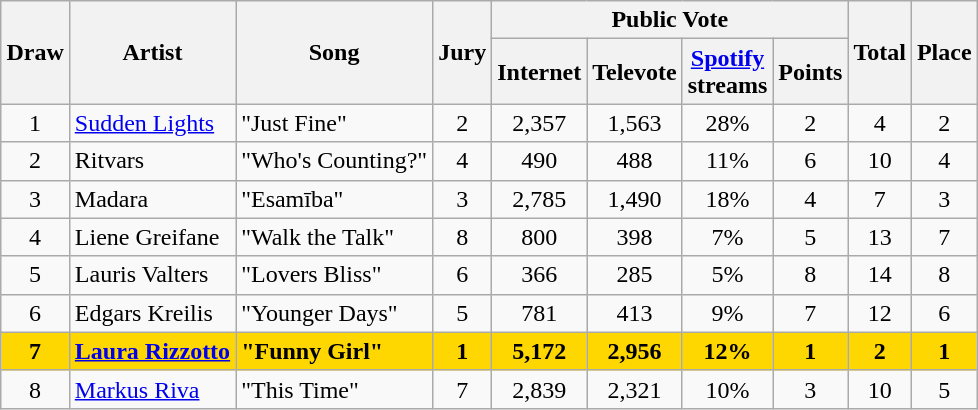<table class="sortable wikitable" style="margin: 1em auto 1em auto; text-align:center;">
<tr>
<th rowspan="2">Draw</th>
<th rowspan="2">Artist</th>
<th rowspan="2">Song</th>
<th rowspan="2">Jury</th>
<th colspan="4">Public Vote</th>
<th rowspan="2">Total</th>
<th rowspan="2">Place</th>
</tr>
<tr>
<th>Internet</th>
<th>Televote</th>
<th><a href='#'>Spotify</a><br>streams</th>
<th>Points</th>
</tr>
<tr>
<td>1</td>
<td align="left"><a href='#'>Sudden Lights</a></td>
<td align="left">"Just Fine"</td>
<td>2</td>
<td>2,357</td>
<td>1,563</td>
<td>28%</td>
<td>2</td>
<td>4</td>
<td>2</td>
</tr>
<tr>
<td>2</td>
<td align="left">Ritvars</td>
<td align="left">"Who's Counting?"</td>
<td>4</td>
<td>490</td>
<td>488</td>
<td>11%</td>
<td>6</td>
<td>10</td>
<td>4</td>
</tr>
<tr>
<td>3</td>
<td align="left">Madara</td>
<td align="left">"Esamība"</td>
<td>3</td>
<td>2,785</td>
<td>1,490</td>
<td>18%</td>
<td>4</td>
<td>7</td>
<td>3</td>
</tr>
<tr>
<td>4</td>
<td align="left">Liene Greifane</td>
<td align="left">"Walk the Talk"</td>
<td>8</td>
<td>800</td>
<td>398</td>
<td>7%</td>
<td>5</td>
<td>13</td>
<td>7</td>
</tr>
<tr>
<td>5</td>
<td align="left">Lauris Valters</td>
<td align="left">"Lovers Bliss"</td>
<td>6</td>
<td>366</td>
<td>285</td>
<td>5%</td>
<td>8</td>
<td>14</td>
<td>8</td>
</tr>
<tr>
<td>6</td>
<td align="left">Edgars Kreilis</td>
<td align="left">"Younger Days"</td>
<td>5</td>
<td>781</td>
<td>413</td>
<td>9%</td>
<td>7</td>
<td>12</td>
<td>6</td>
</tr>
<tr style="font-weight:bold; background:gold;">
<td>7</td>
<td align="left"><a href='#'>Laura Rizzotto</a></td>
<td align="left">"Funny Girl"</td>
<td>1</td>
<td>5,172</td>
<td>2,956</td>
<td>12%</td>
<td>1</td>
<td>2</td>
<td>1</td>
</tr>
<tr>
<td>8</td>
<td align="left"><a href='#'>Markus Riva</a></td>
<td align="left">"This Time"</td>
<td>7</td>
<td>2,839</td>
<td>2,321</td>
<td>10%</td>
<td>3</td>
<td>10</td>
<td>5</td>
</tr>
</table>
